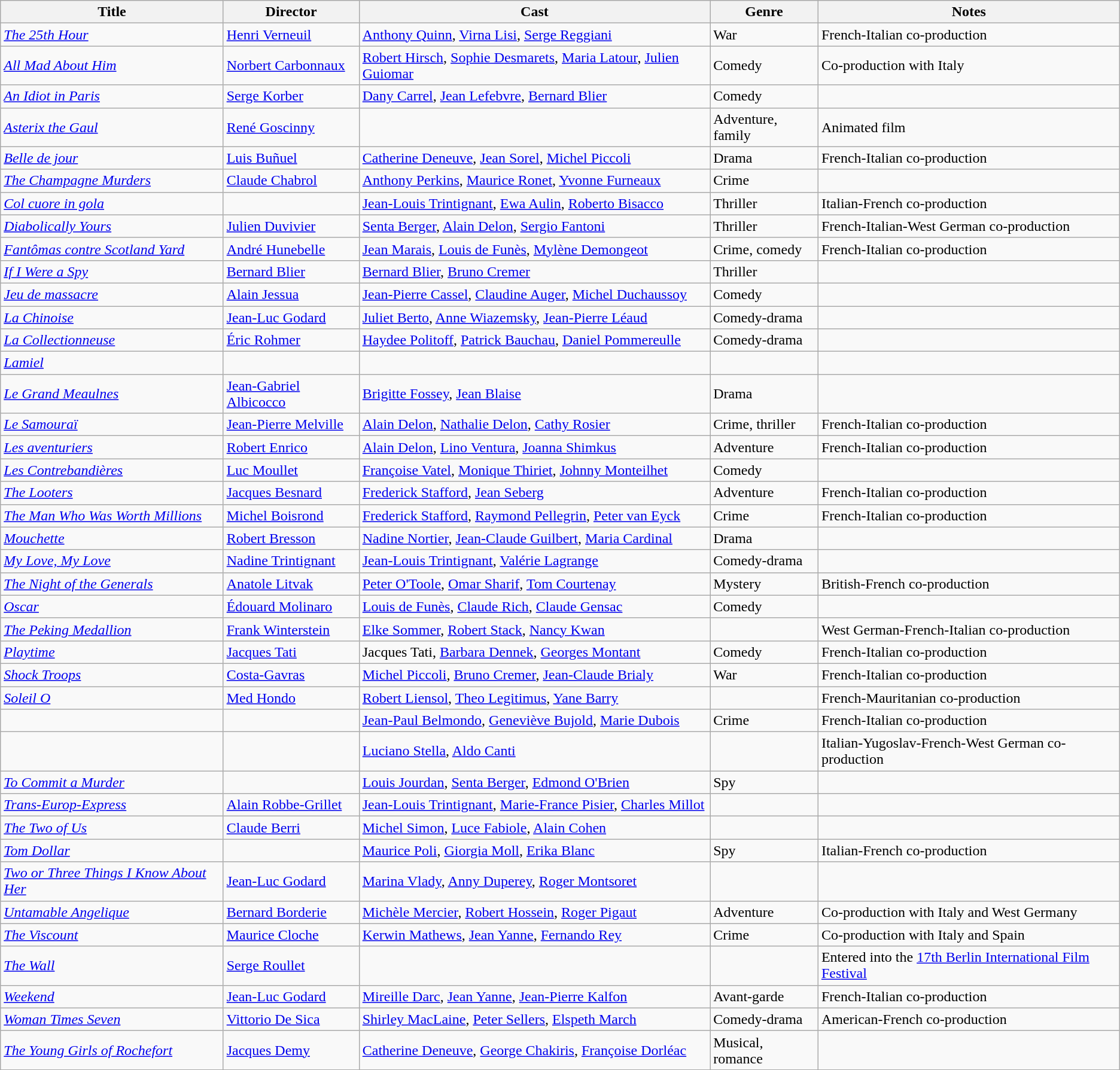<table class="wikitable">
<tr>
<th>Title</th>
<th>Director</th>
<th>Cast</th>
<th>Genre</th>
<th>Notes</th>
</tr>
<tr>
<td><em><a href='#'>The 25th Hour</a></em></td>
<td><a href='#'>Henri Verneuil</a></td>
<td><a href='#'>Anthony Quinn</a>, <a href='#'>Virna Lisi</a>, <a href='#'>Serge Reggiani</a></td>
<td>War</td>
<td>French-Italian co-production</td>
</tr>
<tr>
<td><em><a href='#'>All Mad About Him</a></em></td>
<td><a href='#'>Norbert Carbonnaux</a></td>
<td><a href='#'>Robert Hirsch</a>, <a href='#'>Sophie Desmarets</a>, <a href='#'>Maria Latour</a>, <a href='#'>Julien Guiomar</a></td>
<td>Comedy</td>
<td>Co-production with Italy</td>
</tr>
<tr>
<td><em><a href='#'>An Idiot in Paris</a></em></td>
<td><a href='#'>Serge Korber</a></td>
<td><a href='#'>Dany Carrel</a>, <a href='#'>Jean Lefebvre</a>, <a href='#'>Bernard Blier</a></td>
<td>Comedy</td>
<td></td>
</tr>
<tr>
<td><em><a href='#'>Asterix the Gaul</a></em></td>
<td><a href='#'>René Goscinny</a></td>
<td></td>
<td>Adventure, family</td>
<td>Animated film</td>
</tr>
<tr>
<td><em><a href='#'>Belle de jour</a></em></td>
<td><a href='#'>Luis Buñuel</a></td>
<td><a href='#'>Catherine Deneuve</a>, <a href='#'>Jean Sorel</a>, <a href='#'>Michel Piccoli</a></td>
<td>Drama</td>
<td>French-Italian co-production</td>
</tr>
<tr>
<td><em><a href='#'>The Champagne Murders</a></em></td>
<td><a href='#'>Claude Chabrol</a></td>
<td><a href='#'>Anthony Perkins</a>, <a href='#'>Maurice Ronet</a>, <a href='#'>Yvonne Furneaux</a></td>
<td>Crime</td>
<td></td>
</tr>
<tr>
<td><em><a href='#'>Col cuore in gola</a></em></td>
<td></td>
<td><a href='#'>Jean-Louis Trintignant</a>, <a href='#'>Ewa Aulin</a>, <a href='#'>Roberto Bisacco</a></td>
<td>Thriller</td>
<td>Italian-French co-production</td>
</tr>
<tr>
<td><em><a href='#'>Diabolically Yours</a></em></td>
<td><a href='#'>Julien Duvivier</a></td>
<td><a href='#'>Senta Berger</a>, <a href='#'>Alain Delon</a>, <a href='#'>Sergio Fantoni</a></td>
<td>Thriller</td>
<td>French-Italian-West German co-production</td>
</tr>
<tr>
<td><em><a href='#'>Fantômas contre Scotland Yard</a></em></td>
<td><a href='#'>André Hunebelle</a></td>
<td><a href='#'>Jean Marais</a>, <a href='#'>Louis de Funès</a>, <a href='#'>Mylène Demongeot</a></td>
<td>Crime, comedy</td>
<td>French-Italian co-production</td>
</tr>
<tr>
<td><em><a href='#'>If I Were a Spy</a></em></td>
<td><a href='#'>Bernard Blier</a></td>
<td><a href='#'>Bernard Blier</a>, <a href='#'>Bruno Cremer</a></td>
<td>Thriller</td>
<td></td>
</tr>
<tr>
<td><em><a href='#'>Jeu de massacre</a></em></td>
<td><a href='#'>Alain Jessua</a></td>
<td><a href='#'>Jean-Pierre Cassel</a>, <a href='#'>Claudine Auger</a>, <a href='#'>Michel Duchaussoy</a></td>
<td>Comedy</td>
<td></td>
</tr>
<tr>
<td><em><a href='#'>La Chinoise</a></em></td>
<td><a href='#'>Jean-Luc Godard</a></td>
<td><a href='#'>Juliet Berto</a>, <a href='#'>Anne Wiazemsky</a>, <a href='#'>Jean-Pierre Léaud</a></td>
<td>Comedy-drama</td>
<td></td>
</tr>
<tr>
<td><em><a href='#'>La Collectionneuse</a></em></td>
<td><a href='#'>Éric Rohmer</a></td>
<td><a href='#'>Haydee Politoff</a>, <a href='#'>Patrick Bauchau</a>, <a href='#'>Daniel Pommereulle</a></td>
<td>Comedy-drama</td>
<td></td>
</tr>
<tr>
<td><em><a href='#'>Lamiel</a></em></td>
<td></td>
<td></td>
<td></td>
<td></td>
</tr>
<tr>
<td><em><a href='#'>Le Grand Meaulnes</a></em></td>
<td><a href='#'>Jean-Gabriel Albicocco</a></td>
<td><a href='#'>Brigitte Fossey</a>, <a href='#'>Jean Blaise</a></td>
<td>Drama</td>
<td></td>
</tr>
<tr>
<td><em><a href='#'>Le Samouraï</a></em></td>
<td><a href='#'>Jean-Pierre Melville</a></td>
<td><a href='#'>Alain Delon</a>, <a href='#'>Nathalie Delon</a>, <a href='#'>Cathy Rosier</a></td>
<td>Crime, thriller</td>
<td>French-Italian co-production</td>
</tr>
<tr>
<td><em><a href='#'>Les aventuriers</a></em></td>
<td><a href='#'>Robert Enrico</a></td>
<td><a href='#'>Alain Delon</a>, <a href='#'>Lino Ventura</a>, <a href='#'>Joanna Shimkus</a></td>
<td>Adventure</td>
<td>French-Italian co-production</td>
</tr>
<tr>
<td><em><a href='#'>Les Contrebandières</a></em></td>
<td><a href='#'>Luc Moullet</a></td>
<td><a href='#'>Françoise Vatel</a>, <a href='#'>Monique Thiriet</a>, <a href='#'>Johnny Monteilhet</a></td>
<td>Comedy</td>
<td></td>
</tr>
<tr>
<td><em><a href='#'>The Looters</a></em></td>
<td><a href='#'>Jacques Besnard</a></td>
<td><a href='#'>Frederick Stafford</a>, <a href='#'>Jean Seberg</a></td>
<td>Adventure</td>
<td>French-Italian co-production</td>
</tr>
<tr>
<td><em><a href='#'>The Man Who Was Worth Millions</a></em></td>
<td><a href='#'>Michel Boisrond</a></td>
<td><a href='#'>Frederick Stafford</a>, <a href='#'>Raymond Pellegrin</a>, <a href='#'>Peter van Eyck</a></td>
<td>Crime</td>
<td>French-Italian co-production</td>
</tr>
<tr>
<td><em><a href='#'>Mouchette</a></em></td>
<td><a href='#'>Robert Bresson</a></td>
<td><a href='#'>Nadine Nortier</a>, <a href='#'>Jean-Claude Guilbert</a>, <a href='#'>Maria Cardinal</a></td>
<td>Drama</td>
<td></td>
</tr>
<tr>
<td><em><a href='#'>My Love, My Love</a></em></td>
<td><a href='#'>Nadine Trintignant</a></td>
<td><a href='#'>Jean-Louis Trintignant</a>, <a href='#'>Valérie Lagrange</a></td>
<td>Comedy-drama</td>
<td></td>
</tr>
<tr>
<td><em><a href='#'>The Night of the Generals</a></em></td>
<td><a href='#'>Anatole Litvak</a></td>
<td><a href='#'>Peter O'Toole</a>, <a href='#'>Omar Sharif</a>, <a href='#'>Tom Courtenay</a></td>
<td>Mystery</td>
<td>British-French co-production</td>
</tr>
<tr>
<td><em><a href='#'>Oscar</a></em></td>
<td><a href='#'>Édouard Molinaro</a></td>
<td><a href='#'>Louis de Funès</a>, <a href='#'>Claude Rich</a>, <a href='#'>Claude Gensac</a></td>
<td>Comedy</td>
<td></td>
</tr>
<tr>
<td><em><a href='#'>The Peking Medallion</a></em></td>
<td><a href='#'>Frank Winterstein</a></td>
<td><a href='#'>Elke Sommer</a>, <a href='#'>Robert Stack</a>, <a href='#'>Nancy Kwan</a></td>
<td></td>
<td>West German-French-Italian co-production</td>
</tr>
<tr>
<td><em><a href='#'>Playtime</a></em></td>
<td><a href='#'>Jacques Tati</a></td>
<td>Jacques Tati, <a href='#'>Barbara Dennek</a>, <a href='#'>Georges Montant</a></td>
<td>Comedy</td>
<td>French-Italian co-production</td>
</tr>
<tr>
<td><em><a href='#'>Shock Troops</a></em></td>
<td><a href='#'>Costa-Gavras</a></td>
<td><a href='#'>Michel Piccoli</a>, <a href='#'>Bruno Cremer</a>, <a href='#'>Jean-Claude Brialy</a></td>
<td>War</td>
<td>French-Italian co-production</td>
</tr>
<tr>
<td><em><a href='#'>Soleil O</a></em></td>
<td><a href='#'>Med Hondo</a></td>
<td><a href='#'>Robert Liensol</a>, <a href='#'>Theo Legitimus</a>, <a href='#'>Yane Barry</a></td>
<td></td>
<td>French-Mauritanian co-production</td>
</tr>
<tr>
<td></td>
<td></td>
<td><a href='#'>Jean-Paul Belmondo</a>, <a href='#'>Geneviève Bujold</a>, <a href='#'>Marie Dubois</a></td>
<td>Crime</td>
<td>French-Italian co-production</td>
</tr>
<tr>
<td></td>
<td></td>
<td><a href='#'>Luciano Stella</a>, <a href='#'>Aldo Canti</a></td>
<td></td>
<td>Italian-Yugoslav-French-West German co-production</td>
</tr>
<tr>
<td><em><a href='#'>To Commit a Murder</a></em></td>
<td></td>
<td><a href='#'>Louis Jourdan</a>, <a href='#'>Senta Berger</a>, <a href='#'>Edmond O'Brien</a></td>
<td>Spy</td>
<td></td>
</tr>
<tr>
<td><em><a href='#'>Trans-Europ-Express</a></em></td>
<td><a href='#'>Alain Robbe-Grillet</a></td>
<td><a href='#'>Jean-Louis Trintignant</a>, <a href='#'>Marie-France Pisier</a>, <a href='#'>Charles Millot</a></td>
<td></td>
<td></td>
</tr>
<tr>
<td><em><a href='#'>The Two of Us</a></em></td>
<td><a href='#'>Claude Berri</a></td>
<td><a href='#'>Michel Simon</a>, <a href='#'>Luce Fabiole</a>, <a href='#'>Alain Cohen</a></td>
<td></td>
<td></td>
</tr>
<tr>
<td><em><a href='#'>Tom Dollar</a></em></td>
<td></td>
<td><a href='#'>Maurice Poli</a>, <a href='#'>Giorgia Moll</a>, <a href='#'>Erika Blanc</a></td>
<td>Spy</td>
<td>Italian-French co-production</td>
</tr>
<tr>
<td><em><a href='#'>Two or Three Things I Know About Her</a></em></td>
<td><a href='#'>Jean-Luc Godard</a></td>
<td><a href='#'>Marina Vlady</a>, <a href='#'>Anny Duperey</a>, <a href='#'>Roger Montsoret</a></td>
<td></td>
<td></td>
</tr>
<tr>
<td><em><a href='#'>Untamable Angelique</a></em></td>
<td><a href='#'>Bernard Borderie</a></td>
<td><a href='#'>Michèle Mercier</a>, <a href='#'>Robert Hossein</a>, <a href='#'>Roger Pigaut</a></td>
<td>Adventure</td>
<td>Co-production with Italy and West Germany</td>
</tr>
<tr>
<td><em><a href='#'>The Viscount</a></em></td>
<td><a href='#'>Maurice Cloche</a></td>
<td><a href='#'>Kerwin Mathews</a>, <a href='#'>Jean Yanne</a>, <a href='#'>Fernando Rey</a></td>
<td>Crime</td>
<td>Co-production with Italy and Spain</td>
</tr>
<tr>
<td><em><a href='#'>The Wall</a></em></td>
<td><a href='#'>Serge Roullet</a></td>
<td></td>
<td></td>
<td>Entered into the <a href='#'>17th Berlin International Film Festival</a></td>
</tr>
<tr>
<td><em><a href='#'>Weekend</a></em></td>
<td><a href='#'>Jean-Luc Godard</a></td>
<td><a href='#'>Mireille Darc</a>, <a href='#'>Jean Yanne</a>, <a href='#'>Jean-Pierre Kalfon</a></td>
<td>Avant-garde</td>
<td>French-Italian co-production</td>
</tr>
<tr>
<td><em><a href='#'>Woman Times Seven</a></em></td>
<td><a href='#'>Vittorio De Sica</a></td>
<td><a href='#'>Shirley MacLaine</a>, <a href='#'>Peter Sellers</a>, <a href='#'>Elspeth March</a></td>
<td>Comedy-drama</td>
<td>American-French co-production</td>
</tr>
<tr>
<td><em><a href='#'>The Young Girls of Rochefort</a></em></td>
<td><a href='#'>Jacques Demy</a></td>
<td><a href='#'>Catherine Deneuve</a>, <a href='#'>George Chakiris</a>, <a href='#'>Françoise Dorléac</a></td>
<td>Musical, romance</td>
<td></td>
</tr>
<tr>
</tr>
</table>
